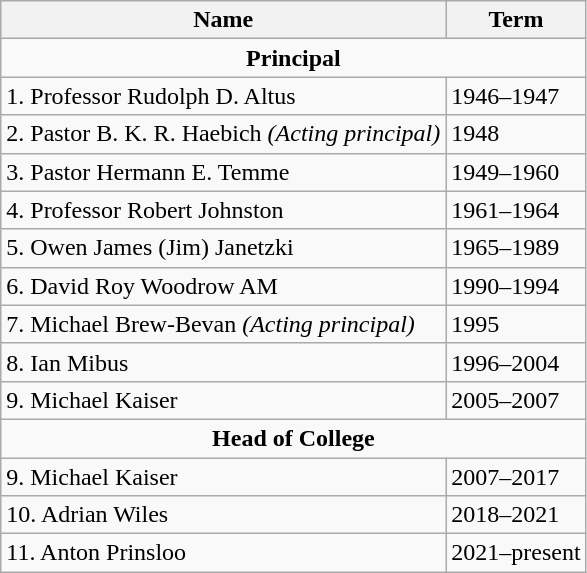<table class="wikitable">
<tr>
<th>Name</th>
<th>Term</th>
</tr>
<tr>
<td colspan="2" style="text-align: center;"><strong>Principal</strong></td>
</tr>
<tr>
<td>1. Professor Rudolph D. Altus</td>
<td>1946–1947</td>
</tr>
<tr>
<td>2. Pastor B. K. R. Haebich <em>(Acting principal)</em></td>
<td>1948</td>
</tr>
<tr>
<td>3. Pastor Hermann E. Temme</td>
<td>1949–1960</td>
</tr>
<tr>
<td>4. Professor Robert Johnston</td>
<td>1961–1964</td>
</tr>
<tr>
<td>5. Owen James (Jim) Janetzki</td>
<td>1965–1989</td>
</tr>
<tr>
<td>6. David Roy Woodrow AM</td>
<td>1990–1994</td>
</tr>
<tr>
<td>7. Michael Brew-Bevan <em>(Acting principal)</em></td>
<td>1995</td>
</tr>
<tr>
<td>8. Ian Mibus</td>
<td>1996–2004</td>
</tr>
<tr>
<td>9. Michael Kaiser</td>
<td>2005–2007</td>
</tr>
<tr>
<td colspan="2" style="text-align: center;"><strong>Head of College</strong></td>
</tr>
<tr>
<td>9. Michael Kaiser</td>
<td>2007–2017</td>
</tr>
<tr>
<td>10. Adrian Wiles</td>
<td>2018–2021</td>
</tr>
<tr>
<td>11. Anton Prinsloo</td>
<td>2021–present</td>
</tr>
</table>
